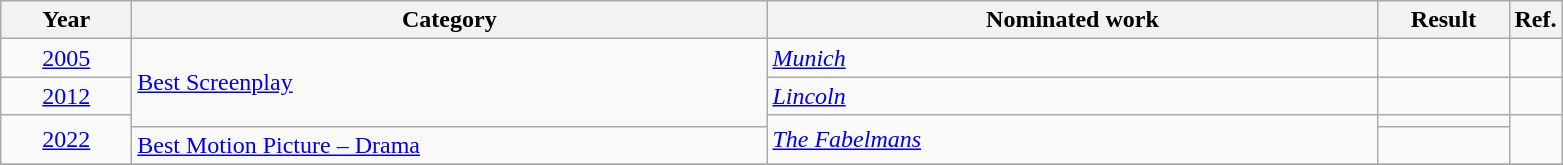<table class=wikitable>
<tr>
<th scope="col" style="width:5em;">Year</th>
<th scope="col" style="width:26em;">Category</th>
<th scope="col" style="width:25em;">Nominated work</th>
<th scope="col" style="width:5em;">Result</th>
<th>Ref.</th>
</tr>
<tr>
<td style="text-align:center;"><a href='#'>2005</a></td>
<td rowspan=3><a href='#'>Best Screenplay</a></td>
<td><em><a href='#'>Munich</a></em></td>
<td></td>
<td></td>
</tr>
<tr>
<td style="text-align:center;"><a href='#'>2012</a></td>
<td><em><a href='#'>Lincoln</a></em></td>
<td></td>
<td></td>
</tr>
<tr>
<td style="text-align:center;", rowspan=2><a href='#'>2022</a></td>
<td rowspan=2><em><a href='#'>The Fabelmans</a></em></td>
<td></td>
<td rowspan=2></td>
</tr>
<tr>
<td><a href='#'>Best Motion Picture – Drama</a></td>
<td></td>
</tr>
<tr>
</tr>
</table>
